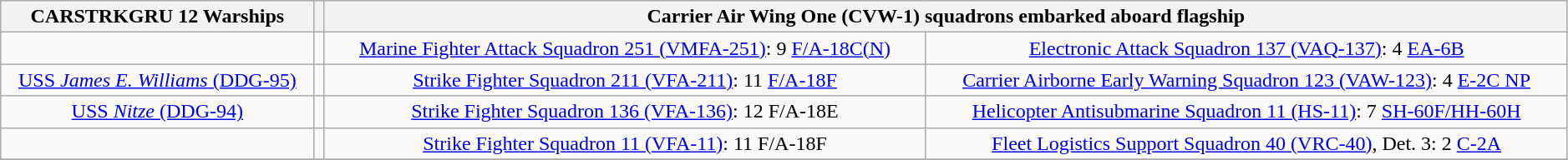<table class="wikitable" style="text-align:center" width=99%>
<tr>
<th colspan="1" width="20%" align="center">CARSTRKGRU 12 Warships</th>
<th colspan="1" width="0%" align="center"></th>
<th colspan="2" align="center">Carrier Air Wing One (CVW-1) squadrons embarked aboard flagship </th>
</tr>
<tr>
<td></td>
<td></td>
<td><a href='#'>Marine Fighter Attack Squadron 251 (VMFA-251)</a>: 9 <a href='#'>F/A-18C(N)</a></td>
<td><a href='#'>Electronic Attack Squadron 137 (VAQ-137)</a>: 4 <a href='#'>EA-6B</a></td>
</tr>
<tr>
<td><a href='#'>USS <em>James E. Williams</em> (DDG-95)</a></td>
<td></td>
<td><a href='#'>Strike Fighter Squadron 211 (VFA-211)</a>: 11 <a href='#'>F/A-18F</a></td>
<td><a href='#'>Carrier Airborne Early Warning Squadron 123 (VAW-123)</a>: 4 <a href='#'>E-2C NP</a></td>
</tr>
<tr>
<td><a href='#'>USS <em>Nitze</em> (DDG-94)</a></td>
<td></td>
<td><a href='#'>Strike Fighter Squadron 136 (VFA-136)</a>: 12 F/A-18E</td>
<td><a href='#'>Helicopter Antisubmarine Squadron 11 (HS-11)</a>: 7 <a href='#'>SH-60F/HH-60H</a></td>
</tr>
<tr>
<td></td>
<td></td>
<td><a href='#'>Strike Fighter Squadron 11 (VFA-11)</a>: 11 F/A-18F</td>
<td><a href='#'>Fleet Logistics Support Squadron 40 (VRC-40)</a>, Det. 3: 2 <a href='#'>C-2A</a></td>
</tr>
<tr>
</tr>
</table>
